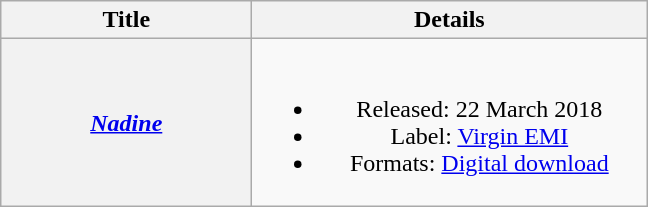<table class="wikitable plainrowheaders" style="text-align:center;">
<tr>
<th scope="col" style="width:10em;">Title</th>
<th scope="col" style="width:16em;">Details</th>
</tr>
<tr>
<th scope="row"><em><a href='#'>Nadine</a></em></th>
<td><br><ul><li>Released: 22 March 2018</li><li>Label: <a href='#'>Virgin EMI</a></li><li>Formats: <a href='#'>Digital download</a></li></ul></td>
</tr>
</table>
